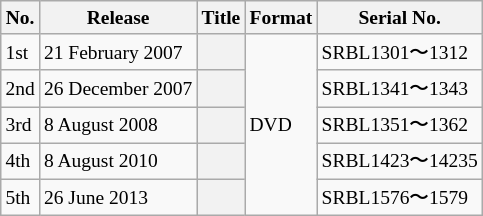<table class="wikitable sortable" style="font-size:small">
<tr>
<th>No.</th>
<th>Release</th>
<th>Title</th>
<th>Format</th>
<th>Serial No.</th>
</tr>
<tr>
<td>1st</td>
<td>21 February 2007</td>
<th></th>
<td rowspan="5">DVD</td>
<td>SRBL1301〜1312</td>
</tr>
<tr>
<td>2nd</td>
<td>26 December 2007</td>
<th></th>
<td>SRBL1341〜1343</td>
</tr>
<tr>
<td>3rd</td>
<td>8 August 2008</td>
<th></th>
<td>SRBL1351〜1362</td>
</tr>
<tr>
<td>4th</td>
<td>8 August 2010</td>
<th></th>
<td>SRBL1423〜14235</td>
</tr>
<tr>
<td>5th</td>
<td>26 June 2013</td>
<th></th>
<td>SRBL1576〜1579</td>
</tr>
</table>
